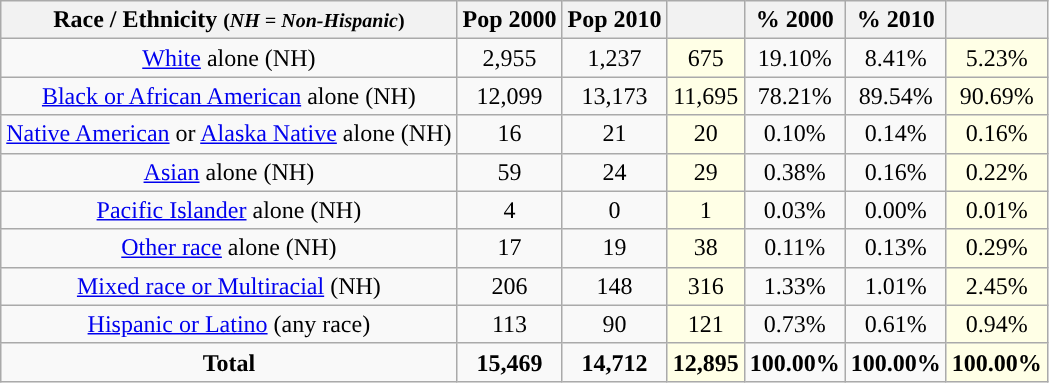<table class="wikitable" style="text-align:center;">
<tr>
<th>Race / Ethnicity <small>(<em>NH = Non-Hispanic</em>)</small></th>
<th>Pop 2000</th>
<th>Pop 2010</th>
<th></th>
<th>% 2000</th>
<th>% 2010</th>
<th></th>
</tr>
<tr>
<td><a href='#'>White</a> alone (NH)</td>
<td>2,955</td>
<td>1,237</td>
<td style='background: #ffffe6;'>675</td>
<td>19.10%</td>
<td>8.41%</td>
<td style='background: #ffffe6;'>5.23%</td>
</tr>
<tr>
<td><a href='#'>Black or African American</a> alone (NH)</td>
<td>12,099</td>
<td>13,173</td>
<td style='background: #ffffe6;'>11,695</td>
<td>78.21%</td>
<td>89.54%</td>
<td style='background: #ffffe6;'>90.69%</td>
</tr>
<tr>
<td><a href='#'>Native American</a> or <a href='#'>Alaska Native</a> alone (NH)</td>
<td>16</td>
<td>21</td>
<td style='background: #ffffe6;'>20</td>
<td>0.10%</td>
<td>0.14%</td>
<td style='background: #ffffe6;'>0.16%</td>
</tr>
<tr>
<td><a href='#'>Asian</a> alone (NH)</td>
<td>59</td>
<td>24</td>
<td style='background: #ffffe6;'>29</td>
<td>0.38%</td>
<td>0.16%</td>
<td style='background: #ffffe6;'>0.22%</td>
</tr>
<tr>
<td><a href='#'>Pacific Islander</a> alone (NH)</td>
<td>4</td>
<td>0</td>
<td style='background: #ffffe6;'>1</td>
<td>0.03%</td>
<td>0.00%</td>
<td style='background: #ffffe6;'>0.01%</td>
</tr>
<tr>
<td><a href='#'>Other race</a> alone (NH)</td>
<td>17</td>
<td>19</td>
<td style='background: #ffffe6;'>38</td>
<td>0.11%</td>
<td>0.13%</td>
<td style='background: #ffffe6;'>0.29%</td>
</tr>
<tr>
<td><a href='#'>Mixed race or Multiracial</a> (NH)</td>
<td>206</td>
<td>148</td>
<td style='background: #ffffe6;'>316</td>
<td>1.33%</td>
<td>1.01%</td>
<td style='background: #ffffe6;'>2.45%</td>
</tr>
<tr>
<td><a href='#'>Hispanic or Latino</a> (any race)</td>
<td>113</td>
<td>90</td>
<td style='background: #ffffe6;'>121</td>
<td>0.73%</td>
<td>0.61%</td>
<td style='background: #ffffe6;'>0.94%</td>
</tr>
<tr>
<td><strong>Total</strong></td>
<td><strong>15,469</strong></td>
<td><strong>14,712</strong></td>
<td style='background: #ffffe6;'><strong>12,895</strong></td>
<td><strong>100.00%</strong></td>
<td><strong>100.00%</strong></td>
<td style='background: #ffffe6;'><strong>100.00%</strong></td>
</tr>
</table>
